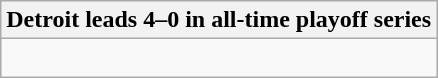<table class="wikitable collapsible collapsed">
<tr>
<th>Detroit leads 4–0 in all-time playoff series</th>
</tr>
<tr>
<td><br>


</td>
</tr>
</table>
